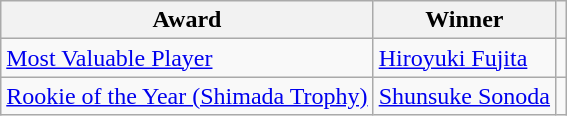<table class="wikitable">
<tr>
<th>Award</th>
<th>Winner</th>
<th></th>
</tr>
<tr>
<td><a href='#'>Most Valuable Player</a></td>
<td> <a href='#'>Hiroyuki Fujita</a></td>
<td></td>
</tr>
<tr>
<td><a href='#'>Rookie of the Year (Shimada Trophy)</a></td>
<td> <a href='#'>Shunsuke Sonoda</a></td>
<td></td>
</tr>
</table>
